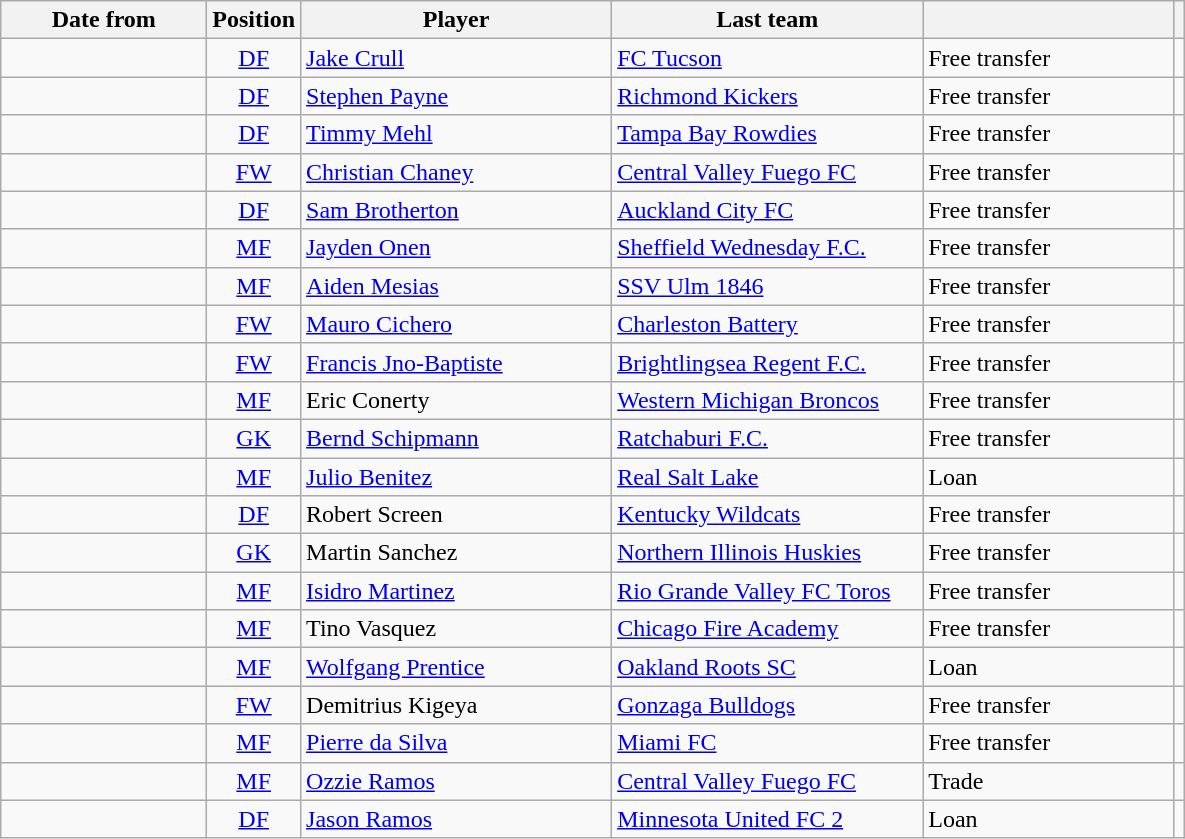<table class="wikitable">
<tr>
<th style="width:130px;">Date from</th>
<th>Position</th>
<th style="width:200px;">Player</th>
<th style="width:200px;">Last team</th>
<th style="width:160px;"></th>
<th></th>
</tr>
<tr>
<td></td>
<td style="text-align:center;"><a href='#'>DF</a></td>
<td> <a href='#'>Jake Crull</a></td>
<td><a href='#'>FC Tucson</a></td>
<td>Free transfer</td>
<td style="text-align:center;"></td>
</tr>
<tr>
<td></td>
<td style="text-align:center;"><a href='#'>DF</a></td>
<td> <a href='#'>Stephen Payne</a></td>
<td><a href='#'>Richmond Kickers</a></td>
<td>Free transfer</td>
<td style="text-align:center;"></td>
</tr>
<tr>
<td></td>
<td style="text-align:center;"><a href='#'>DF</a></td>
<td> <a href='#'>Timmy Mehl</a></td>
<td><a href='#'>Tampa Bay Rowdies</a></td>
<td>Free transfer</td>
<td style="text-align:center;"></td>
</tr>
<tr>
<td></td>
<td style="text-align:center;"><a href='#'>FW</a></td>
<td> <a href='#'>Christian Chaney</a></td>
<td><a href='#'>Central Valley Fuego FC</a></td>
<td>Free transfer</td>
<td style="text-align:center;"></td>
</tr>
<tr>
<td></td>
<td style="text-align:center;"><a href='#'>DF</a></td>
<td> <a href='#'>Sam Brotherton</a></td>
<td> <a href='#'>Auckland City FC</a></td>
<td>Free transfer</td>
<td style="text-align:center;"></td>
</tr>
<tr>
<td></td>
<td style="text-align:center;"><a href='#'>MF</a></td>
<td> <a href='#'>Jayden Onen</a></td>
<td> <a href='#'>Sheffield Wednesday F.C.</a></td>
<td>Free transfer</td>
<td style="text-align:center;"></td>
</tr>
<tr>
<td></td>
<td style="text-align:center;"><a href='#'>MF</a></td>
<td> <a href='#'>Aiden Mesias</a></td>
<td> <a href='#'>SSV Ulm 1846</a></td>
<td>Free transfer</td>
<td style="text-align:center;"></td>
</tr>
<tr>
<td></td>
<td style="text-align:center;"><a href='#'>FW</a></td>
<td> <a href='#'>Mauro Cichero</a></td>
<td><a href='#'>Charleston Battery</a></td>
<td>Free transfer</td>
<td style="text-align:center;"></td>
</tr>
<tr>
<td></td>
<td style="text-align:center;"><a href='#'>FW</a></td>
<td> <a href='#'>Francis Jno-Baptiste</a></td>
<td> <a href='#'>Brightlingsea Regent F.C.</a></td>
<td>Free transfer</td>
<td style="text-align:center;"></td>
</tr>
<tr>
<td></td>
<td style="text-align:center;"><a href='#'>MF</a></td>
<td> Eric Conerty</td>
<td><a href='#'>Western Michigan Broncos</a></td>
<td>Free transfer</td>
<td style="text-align:center;"></td>
</tr>
<tr>
<td></td>
<td style="text-align:center;"><a href='#'>GK</a></td>
<td> <a href='#'>Bernd Schipmann</a></td>
<td> <a href='#'>Ratchaburi F.C.</a></td>
<td>Free transfer</td>
<td style="text-align:center;"></td>
</tr>
<tr>
<td></td>
<td style="text-align:center;"><a href='#'>MF</a></td>
<td> <a href='#'>Julio Benitez</a></td>
<td><a href='#'>Real Salt Lake</a></td>
<td>Loan</td>
<td style="text-align:center;"></td>
</tr>
<tr>
<td></td>
<td style="text-align:center;"><a href='#'>DF</a></td>
<td> Robert Screen</td>
<td><a href='#'>Kentucky Wildcats</a></td>
<td>Free transfer</td>
<td style="text-align:center;"></td>
</tr>
<tr>
<td></td>
<td style="text-align:center;"><a href='#'>GK</a></td>
<td> Martin Sanchez</td>
<td><a href='#'>Northern Illinois Huskies</a></td>
<td>Free transfer</td>
<td style="text-align:center;"></td>
</tr>
<tr>
<td></td>
<td style="text-align:center;"><a href='#'>MF</a></td>
<td> <a href='#'>Isidro Martinez</a></td>
<td><a href='#'>Rio Grande Valley FC Toros</a></td>
<td>Free transfer</td>
<td style="text-align:center;"></td>
</tr>
<tr>
<td></td>
<td style="text-align:center;"><a href='#'>MF</a></td>
<td> Tino Vasquez</td>
<td><a href='#'>Chicago Fire Academy</a></td>
<td>Free transfer</td>
<td style="text-align:center;"></td>
</tr>
<tr>
<td></td>
<td style="text-align:center;"><a href='#'>MF</a></td>
<td> <a href='#'>Wolfgang Prentice</a></td>
<td><a href='#'>Oakland Roots SC</a></td>
<td>Loan</td>
<td style="text-align:center;"></td>
</tr>
<tr>
<td></td>
<td style="text-align:center;"><a href='#'>FW</a></td>
<td> Demitrius Kigeya</td>
<td><a href='#'>Gonzaga Bulldogs</a></td>
<td>Free transfer</td>
<td style="text-align:center;"></td>
</tr>
<tr>
<td></td>
<td style="text-align:center;"><a href='#'>MF</a></td>
<td> <a href='#'>Pierre da Silva</a></td>
<td><a href='#'>Miami FC</a></td>
<td>Free transfer</td>
<td style="text-align:center;"></td>
</tr>
<tr>
<td></td>
<td style="text-align:center;"><a href='#'>MF</a></td>
<td> <a href='#'>Ozzie Ramos</a></td>
<td><a href='#'>Central Valley Fuego FC</a></td>
<td>Trade</td>
<td style="text-align:center;"></td>
</tr>
<tr>
<td></td>
<td style="text-align:center;"><a href='#'>DF</a></td>
<td> <a href='#'>Jason Ramos</a></td>
<td><a href='#'>Minnesota United FC 2</a></td>
<td>Loan</td>
<td style="text-align:center;"></td>
</tr>
</table>
